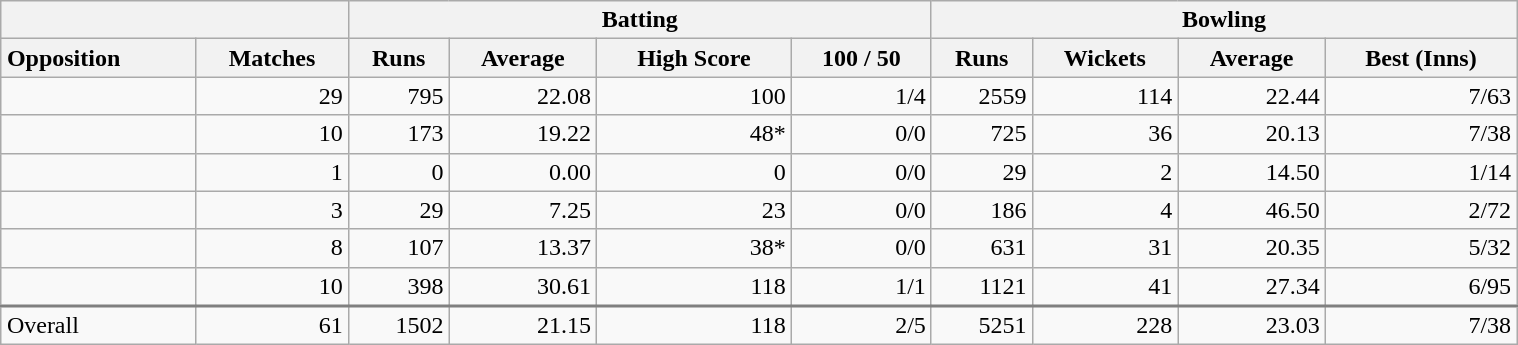<table class="wikitable" style="margin: 1em auto 1em auto" width="80%">
<tr>
<th colspan=2> </th>
<th colspan=4>Batting</th>
<th colspan=4>Bowling</th>
</tr>
<tr>
<th style="text-align:left;">Opposition</th>
<th>Matches</th>
<th>Runs</th>
<th>Average</th>
<th>High Score</th>
<th>100 / 50</th>
<th>Runs</th>
<th>Wickets</th>
<th>Average</th>
<th>Best (Inns)</th>
</tr>
<tr style="text-align:right;">
<td style="text-align:left;"></td>
<td>29</td>
<td>795</td>
<td>22.08</td>
<td>100</td>
<td>1/4</td>
<td>2559</td>
<td>114</td>
<td>22.44</td>
<td>7/63</td>
</tr>
<tr style="text-align:right;">
<td style="text-align:left;"></td>
<td>10</td>
<td>173</td>
<td>19.22</td>
<td>48*</td>
<td>0/0</td>
<td>725</td>
<td>36</td>
<td>20.13</td>
<td>7/38</td>
</tr>
<tr style="text-align:right;">
<td style="text-align:left;"></td>
<td>1</td>
<td>0</td>
<td>0.00</td>
<td>0</td>
<td>0/0</td>
<td>29</td>
<td>2</td>
<td>14.50</td>
<td>1/14</td>
</tr>
<tr style="text-align:right;">
<td style="text-align:left;"></td>
<td>3</td>
<td>29</td>
<td>7.25</td>
<td>23</td>
<td>0/0</td>
<td>186</td>
<td>4</td>
<td>46.50</td>
<td>2/72</td>
</tr>
<tr style="text-align:right;">
<td style="text-align:left;"></td>
<td>8</td>
<td>107</td>
<td>13.37</td>
<td>38*</td>
<td>0/0</td>
<td>631</td>
<td>31</td>
<td>20.35</td>
<td>5/32</td>
</tr>
<tr style="text-align:right;">
<td style="text-align:left;"></td>
<td>10</td>
<td>398</td>
<td>30.61</td>
<td>118</td>
<td>1/1</td>
<td>1121</td>
<td>41</td>
<td>27.34</td>
<td>6/95</td>
</tr>
<tr style="text-align:right; border-top:solid 2px grey;">
<td style="text-align:left;">Overall</td>
<td>61</td>
<td>1502</td>
<td>21.15</td>
<td>118</td>
<td>2/5</td>
<td>5251</td>
<td>228</td>
<td>23.03</td>
<td>7/38</td>
</tr>
</table>
